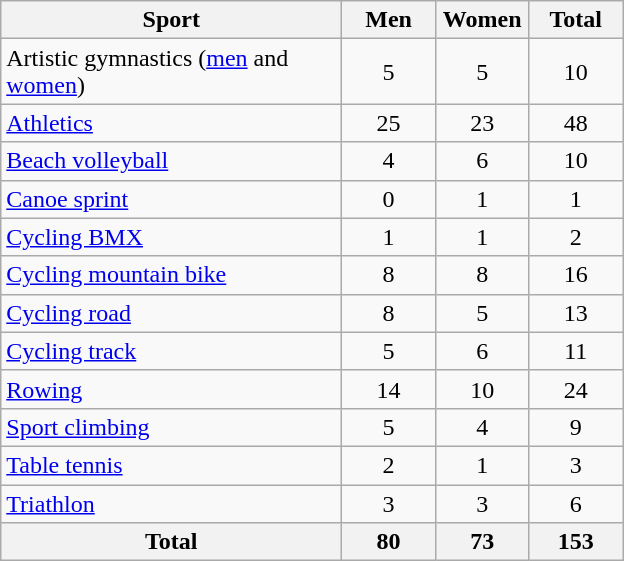<table class="wikitable sortable" style="text-align:center;">
<tr>
<th width=220>Sport</th>
<th width=55>Men</th>
<th width=55>Women</th>
<th width=55>Total</th>
</tr>
<tr>
<td align=left>Artistic gymnastics (<a href='#'>men</a> and <a href='#'>women</a>)</td>
<td>5</td>
<td>5</td>
<td>10</td>
</tr>
<tr>
<td align=left><a href='#'>Athletics</a></td>
<td>25</td>
<td>23</td>
<td>48</td>
</tr>
<tr>
<td align=left><a href='#'>Beach volleyball</a></td>
<td>4</td>
<td>6</td>
<td>10</td>
</tr>
<tr>
<td align=left><a href='#'>Canoe sprint</a></td>
<td>0</td>
<td>1</td>
<td>1</td>
</tr>
<tr>
<td align=left><a href='#'>Cycling BMX</a></td>
<td>1</td>
<td>1</td>
<td>2</td>
</tr>
<tr>
<td align=left><a href='#'>Cycling mountain bike</a></td>
<td>8</td>
<td>8</td>
<td>16</td>
</tr>
<tr>
<td align=left><a href='#'>Cycling road</a></td>
<td>8</td>
<td>5</td>
<td>13</td>
</tr>
<tr>
<td align=left><a href='#'>Cycling track</a></td>
<td>5</td>
<td>6</td>
<td>11</td>
</tr>
<tr>
<td align=left><a href='#'>Rowing</a></td>
<td>14</td>
<td>10</td>
<td>24</td>
</tr>
<tr>
<td align=left><a href='#'>Sport climbing</a></td>
<td>5</td>
<td>4</td>
<td>9</td>
</tr>
<tr>
<td align=left><a href='#'>Table tennis</a></td>
<td>2</td>
<td>1</td>
<td>3</td>
</tr>
<tr>
<td align=left><a href='#'>Triathlon</a></td>
<td>3</td>
<td>3</td>
<td>6</td>
</tr>
<tr>
<th align=left>Total</th>
<th>80</th>
<th>73</th>
<th>153</th>
</tr>
</table>
